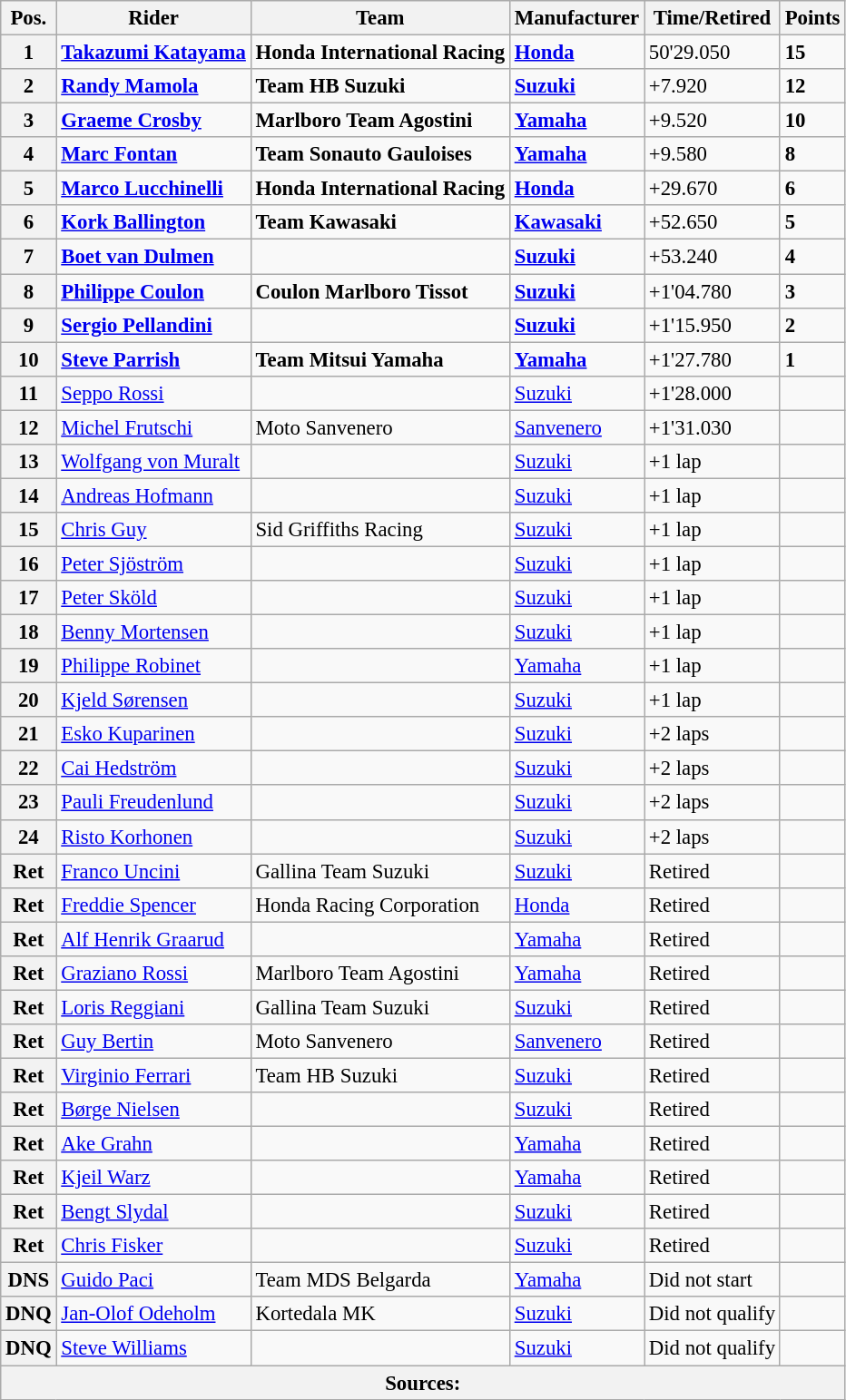<table class="wikitable" style="font-size: 95%;">
<tr>
<th>Pos.</th>
<th>Rider</th>
<th>Team</th>
<th>Manufacturer</th>
<th>Time/Retired</th>
<th>Points</th>
</tr>
<tr>
<th>1</th>
<td> <strong><a href='#'>Takazumi Katayama</a></strong></td>
<td><strong>Honda International Racing</strong></td>
<td><strong><a href='#'>Honda</a></strong></td>
<td>50'29.050</td>
<td><strong>15</strong></td>
</tr>
<tr>
<th>2</th>
<td> <strong><a href='#'>Randy Mamola</a></strong></td>
<td><strong>Team HB Suzuki</strong></td>
<td><strong><a href='#'>Suzuki</a></strong></td>
<td>+7.920</td>
<td><strong>12</strong></td>
</tr>
<tr>
<th>3</th>
<td> <strong><a href='#'>Graeme Crosby</a></strong></td>
<td><strong>Marlboro Team Agostini</strong></td>
<td><strong><a href='#'>Yamaha</a></strong></td>
<td>+9.520</td>
<td><strong>10</strong></td>
</tr>
<tr>
<th>4</th>
<td> <strong><a href='#'>Marc Fontan</a></strong></td>
<td><strong>Team Sonauto Gauloises</strong></td>
<td><strong><a href='#'>Yamaha</a></strong></td>
<td>+9.580</td>
<td><strong>8</strong></td>
</tr>
<tr>
<th>5</th>
<td> <strong><a href='#'>Marco Lucchinelli</a></strong></td>
<td><strong>Honda International Racing</strong></td>
<td><strong><a href='#'>Honda</a></strong></td>
<td>+29.670</td>
<td><strong>6</strong></td>
</tr>
<tr>
<th>6</th>
<td> <strong><a href='#'>Kork Ballington</a></strong></td>
<td><strong>Team Kawasaki</strong></td>
<td><strong><a href='#'>Kawasaki</a></strong></td>
<td>+52.650</td>
<td><strong>5</strong></td>
</tr>
<tr>
<th>7</th>
<td> <strong><a href='#'>Boet van Dulmen</a></strong></td>
<td></td>
<td><strong><a href='#'>Suzuki</a></strong></td>
<td>+53.240</td>
<td><strong>4</strong></td>
</tr>
<tr>
<th>8</th>
<td> <strong><a href='#'>Philippe Coulon</a></strong></td>
<td><strong>Coulon Marlboro Tissot</strong></td>
<td><strong><a href='#'>Suzuki</a></strong></td>
<td>+1'04.780</td>
<td><strong>3</strong></td>
</tr>
<tr>
<th>9</th>
<td> <strong><a href='#'>Sergio Pellandini</a></strong></td>
<td></td>
<td><strong><a href='#'>Suzuki</a></strong></td>
<td>+1'15.950</td>
<td><strong>2</strong></td>
</tr>
<tr>
<th>10</th>
<td> <strong><a href='#'>Steve Parrish</a></strong></td>
<td><strong>Team Mitsui Yamaha</strong></td>
<td><strong><a href='#'>Yamaha</a></strong></td>
<td>+1'27.780</td>
<td><strong>1</strong></td>
</tr>
<tr>
<th>11</th>
<td> <a href='#'>Seppo Rossi</a></td>
<td></td>
<td><a href='#'>Suzuki</a></td>
<td>+1'28.000</td>
<td></td>
</tr>
<tr>
<th>12</th>
<td> <a href='#'>Michel Frutschi</a></td>
<td>Moto Sanvenero</td>
<td><a href='#'>Sanvenero</a></td>
<td>+1'31.030</td>
<td></td>
</tr>
<tr>
<th>13</th>
<td> <a href='#'>Wolfgang von Muralt</a></td>
<td></td>
<td><a href='#'>Suzuki</a></td>
<td>+1 lap</td>
<td></td>
</tr>
<tr>
<th>14</th>
<td> <a href='#'>Andreas Hofmann</a></td>
<td></td>
<td><a href='#'>Suzuki</a></td>
<td>+1 lap</td>
<td></td>
</tr>
<tr>
<th>15</th>
<td> <a href='#'>Chris Guy</a></td>
<td>Sid Griffiths Racing</td>
<td><a href='#'>Suzuki</a></td>
<td>+1 lap</td>
<td></td>
</tr>
<tr>
<th>16</th>
<td> <a href='#'>Peter Sjöström</a></td>
<td></td>
<td><a href='#'>Suzuki</a></td>
<td>+1 lap</td>
<td></td>
</tr>
<tr>
<th>17</th>
<td> <a href='#'>Peter Sköld</a></td>
<td></td>
<td><a href='#'>Suzuki</a></td>
<td>+1 lap</td>
<td></td>
</tr>
<tr>
<th>18</th>
<td> <a href='#'>Benny Mortensen</a></td>
<td></td>
<td><a href='#'>Suzuki</a></td>
<td>+1 lap</td>
<td></td>
</tr>
<tr>
<th>19</th>
<td> <a href='#'>Philippe Robinet</a></td>
<td></td>
<td><a href='#'>Yamaha</a></td>
<td>+1 lap</td>
<td></td>
</tr>
<tr>
<th>20</th>
<td> <a href='#'>Kjeld Sørensen</a></td>
<td></td>
<td><a href='#'>Suzuki</a></td>
<td>+1 lap</td>
<td></td>
</tr>
<tr>
<th>21</th>
<td> <a href='#'>Esko Kuparinen</a></td>
<td></td>
<td><a href='#'>Suzuki</a></td>
<td>+2 laps</td>
<td></td>
</tr>
<tr>
<th>22</th>
<td> <a href='#'>Cai Hedström</a></td>
<td></td>
<td><a href='#'>Suzuki</a></td>
<td>+2 laps</td>
<td></td>
</tr>
<tr>
<th>23</th>
<td> <a href='#'>Pauli Freudenlund</a></td>
<td></td>
<td><a href='#'>Suzuki</a></td>
<td>+2 laps</td>
<td></td>
</tr>
<tr>
<th>24</th>
<td> <a href='#'>Risto Korhonen</a></td>
<td></td>
<td><a href='#'>Suzuki</a></td>
<td>+2 laps</td>
<td></td>
</tr>
<tr>
<th>Ret</th>
<td> <a href='#'>Franco Uncini</a></td>
<td>Gallina Team Suzuki</td>
<td><a href='#'>Suzuki</a></td>
<td>Retired</td>
<td></td>
</tr>
<tr>
<th>Ret</th>
<td> <a href='#'>Freddie Spencer</a></td>
<td>Honda Racing Corporation</td>
<td><a href='#'>Honda</a></td>
<td>Retired</td>
<td></td>
</tr>
<tr>
<th>Ret</th>
<td> <a href='#'>Alf Henrik Graarud</a></td>
<td></td>
<td><a href='#'>Yamaha</a></td>
<td>Retired</td>
<td></td>
</tr>
<tr>
<th>Ret</th>
<td> <a href='#'>Graziano Rossi</a></td>
<td>Marlboro Team Agostini</td>
<td><a href='#'>Yamaha</a></td>
<td>Retired</td>
<td></td>
</tr>
<tr>
<th>Ret</th>
<td> <a href='#'>Loris Reggiani</a></td>
<td>Gallina Team Suzuki</td>
<td><a href='#'>Suzuki</a></td>
<td>Retired</td>
<td></td>
</tr>
<tr>
<th>Ret</th>
<td> <a href='#'>Guy Bertin</a></td>
<td>Moto Sanvenero</td>
<td><a href='#'>Sanvenero</a></td>
<td>Retired</td>
<td></td>
</tr>
<tr>
<th>Ret</th>
<td> <a href='#'>Virginio Ferrari</a></td>
<td>Team HB Suzuki</td>
<td><a href='#'>Suzuki</a></td>
<td>Retired</td>
<td></td>
</tr>
<tr>
<th>Ret</th>
<td> <a href='#'>Børge Nielsen</a></td>
<td></td>
<td><a href='#'>Suzuki</a></td>
<td>Retired</td>
<td></td>
</tr>
<tr>
<th>Ret</th>
<td> <a href='#'>Ake Grahn</a></td>
<td></td>
<td><a href='#'>Yamaha</a></td>
<td>Retired</td>
<td></td>
</tr>
<tr>
<th>Ret</th>
<td> <a href='#'>Kjeil Warz</a></td>
<td></td>
<td><a href='#'>Yamaha</a></td>
<td>Retired</td>
<td></td>
</tr>
<tr>
<th>Ret</th>
<td> <a href='#'>Bengt Slydal</a></td>
<td></td>
<td><a href='#'>Suzuki</a></td>
<td>Retired</td>
<td></td>
</tr>
<tr>
<th>Ret</th>
<td> <a href='#'>Chris Fisker</a></td>
<td></td>
<td><a href='#'>Suzuki</a></td>
<td>Retired</td>
<td></td>
</tr>
<tr>
<th>DNS</th>
<td> <a href='#'>Guido Paci</a></td>
<td>Team MDS Belgarda</td>
<td><a href='#'>Yamaha</a></td>
<td>Did not start</td>
<td></td>
</tr>
<tr>
<th>DNQ</th>
<td> <a href='#'>Jan-Olof Odeholm</a></td>
<td>Kortedala MK</td>
<td><a href='#'>Suzuki</a></td>
<td>Did not qualify</td>
<td></td>
</tr>
<tr>
<th>DNQ</th>
<td> <a href='#'>Steve Williams</a></td>
<td></td>
<td><a href='#'>Suzuki</a></td>
<td>Did not qualify</td>
<td></td>
</tr>
<tr>
<th colspan=8>Sources: </th>
</tr>
</table>
